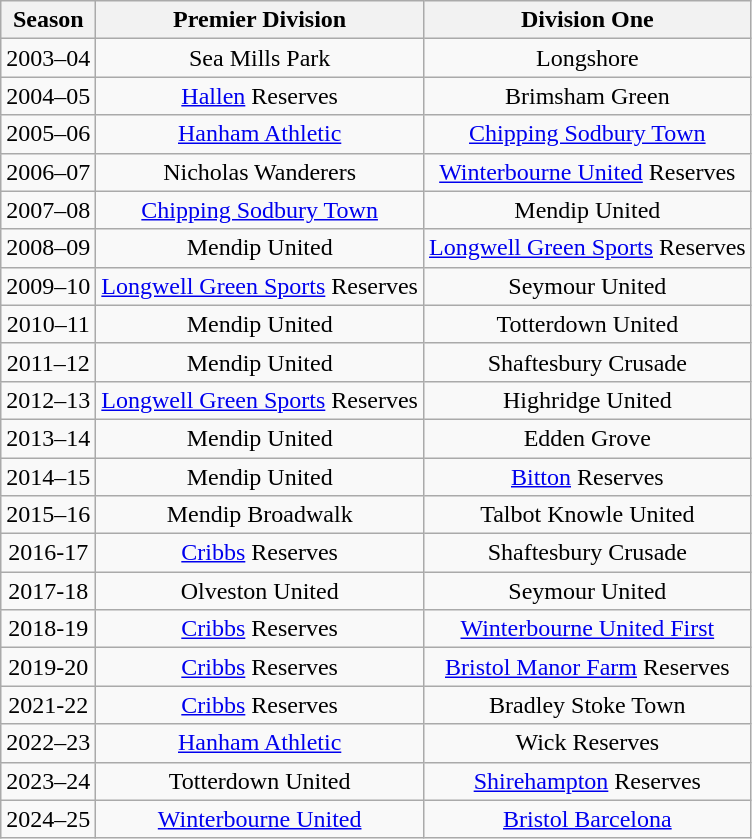<table class="wikitable" style="text-align: center">
<tr>
<th>Season</th>
<th>Premier Division</th>
<th>Division One</th>
</tr>
<tr>
<td>2003–04</td>
<td>Sea Mills Park</td>
<td>Longshore</td>
</tr>
<tr>
<td>2004–05</td>
<td><a href='#'>Hallen</a> Reserves</td>
<td>Brimsham Green</td>
</tr>
<tr>
<td>2005–06</td>
<td><a href='#'>Hanham Athletic</a></td>
<td><a href='#'>Chipping Sodbury Town</a></td>
</tr>
<tr>
<td>2006–07</td>
<td>Nicholas Wanderers</td>
<td><a href='#'>Winterbourne United</a> Reserves</td>
</tr>
<tr>
<td>2007–08</td>
<td><a href='#'>Chipping Sodbury Town</a></td>
<td>Mendip United</td>
</tr>
<tr>
<td>2008–09</td>
<td>Mendip United</td>
<td><a href='#'>Longwell Green Sports</a> Reserves</td>
</tr>
<tr>
<td>2009–10</td>
<td><a href='#'>Longwell Green Sports</a> Reserves</td>
<td>Seymour United</td>
</tr>
<tr>
<td>2010–11</td>
<td>Mendip United</td>
<td>Totterdown United</td>
</tr>
<tr>
<td>2011–12</td>
<td>Mendip United</td>
<td>Shaftesbury Crusade</td>
</tr>
<tr>
<td>2012–13</td>
<td><a href='#'>Longwell Green Sports</a> Reserves</td>
<td>Highridge United</td>
</tr>
<tr>
<td>2013–14</td>
<td>Mendip United</td>
<td>Edden Grove</td>
</tr>
<tr>
<td>2014–15</td>
<td>Mendip United</td>
<td><a href='#'>Bitton</a> Reserves</td>
</tr>
<tr>
<td>2015–16</td>
<td>Mendip Broadwalk</td>
<td>Talbot Knowle United</td>
</tr>
<tr>
<td>2016-17</td>
<td><a href='#'>Cribbs</a> Reserves</td>
<td>Shaftesbury Crusade</td>
</tr>
<tr>
<td>2017-18</td>
<td>Olveston United</td>
<td>Seymour United</td>
</tr>
<tr>
<td>2018-19</td>
<td><a href='#'>Cribbs</a> Reserves</td>
<td><a href='#'>Winterbourne United First</a></td>
</tr>
<tr>
<td>2019-20</td>
<td><a href='#'>Cribbs</a> Reserves</td>
<td><a href='#'>Bristol Manor Farm</a> Reserves</td>
</tr>
<tr>
<td>2021-22</td>
<td><a href='#'>Cribbs</a> Reserves</td>
<td>Bradley Stoke Town</td>
</tr>
<tr>
<td>2022–23</td>
<td><a href='#'>Hanham Athletic</a></td>
<td>Wick Reserves</td>
</tr>
<tr>
<td>2023–24</td>
<td>Totterdown United</td>
<td><a href='#'>Shirehampton</a> Reserves</td>
</tr>
<tr>
<td>2024–25</td>
<td><a href='#'>Winterbourne United</a></td>
<td><a href='#'>Bristol Barcelona</a></td>
</tr>
</table>
